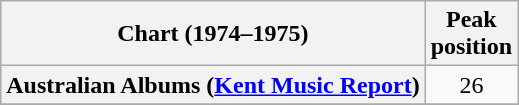<table class="wikitable sortable plainrowheaders" style="text-align:center">
<tr>
<th scope="col">Chart (1974–1975)</th>
<th scope="col">Peak<br>position</th>
</tr>
<tr>
<th scope="row">Australian Albums (<a href='#'>Kent Music Report</a>)</th>
<td style="text-align:center;">26</td>
</tr>
<tr>
</tr>
<tr>
</tr>
<tr>
</tr>
<tr>
</tr>
<tr>
</tr>
<tr>
</tr>
<tr>
</tr>
</table>
